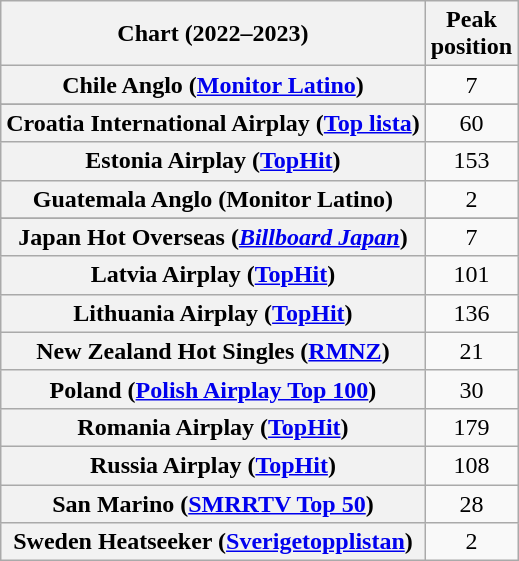<table class="wikitable sortable plainrowheaders" style="text-align:center">
<tr>
<th scope="col">Chart (2022–2023)</th>
<th scope="col">Peak<br>position</th>
</tr>
<tr>
<th scope="row">Chile Anglo (<a href='#'>Monitor Latino</a>)</th>
<td>7</td>
</tr>
<tr>
</tr>
<tr>
<th scope="row">Croatia International Airplay (<a href='#'>Top lista</a>)</th>
<td>60</td>
</tr>
<tr>
<th scope="row">Estonia Airplay (<a href='#'>TopHit</a>)</th>
<td>153</td>
</tr>
<tr>
<th scope="row">Guatemala Anglo (Monitor Latino)</th>
<td>2</td>
</tr>
<tr>
</tr>
<tr>
<th scope="row">Japan Hot Overseas (<em><a href='#'>Billboard Japan</a></em>)</th>
<td>7</td>
</tr>
<tr>
<th scope="row">Latvia Airplay (<a href='#'>TopHit</a>)</th>
<td>101</td>
</tr>
<tr>
<th scope="row">Lithuania Airplay (<a href='#'>TopHit</a>)</th>
<td>136</td>
</tr>
<tr>
<th scope="row">New Zealand Hot Singles (<a href='#'>RMNZ</a>)</th>
<td>21</td>
</tr>
<tr>
<th scope="row">Poland (<a href='#'>Polish Airplay Top 100</a>)</th>
<td>30</td>
</tr>
<tr>
<th scope="row">Romania Airplay (<a href='#'>TopHit</a>)</th>
<td>179</td>
</tr>
<tr>
<th scope="row">Russia Airplay (<a href='#'>TopHit</a>)</th>
<td>108</td>
</tr>
<tr>
<th scope="row">San Marino (<a href='#'>SMRRTV Top 50</a>)</th>
<td>28</td>
</tr>
<tr>
<th scope="row">Sweden Heatseeker (<a href='#'>Sverigetopplistan</a>)</th>
<td>2</td>
</tr>
</table>
